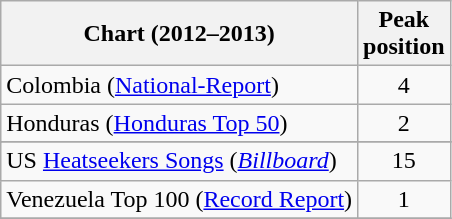<table class="wikitable sortable" border="1">
<tr>
<th>Chart (2012–2013)</th>
<th>Peak<br>position</th>
</tr>
<tr>
<td>Colombia (<a href='#'>National-Report</a>)</td>
<td align="center">4</td>
</tr>
<tr>
<td>Honduras (<a href='#'>Honduras Top 50</a>)</td>
<td align="center">2</td>
</tr>
<tr>
</tr>
<tr>
</tr>
<tr>
</tr>
<tr>
</tr>
<tr>
</tr>
<tr>
</tr>
<tr>
<td>US <a href='#'>Heatseekers Songs</a> (<em><a href='#'>Billboard</a></em>)</td>
<td align="center">15</td>
</tr>
<tr>
<td>Venezuela Top 100 (<a href='#'>Record Report</a>)</td>
<td align="center">1</td>
</tr>
<tr>
</tr>
</table>
